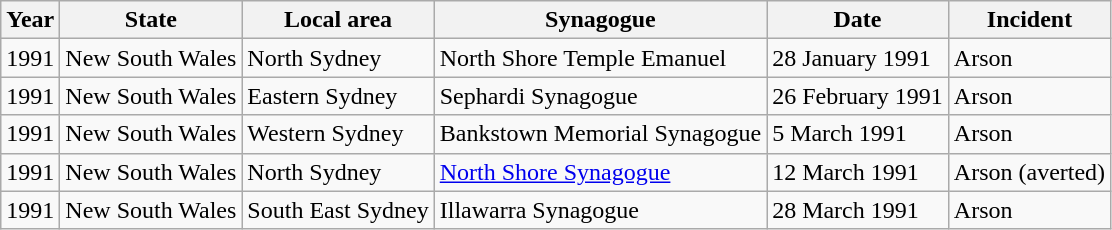<table class="wikitable sortable">
<tr>
<th>Year</th>
<th>State</th>
<th>Local area</th>
<th>Synagogue</th>
<th>Date</th>
<th>Incident</th>
</tr>
<tr>
<td>1991</td>
<td>New South Wales</td>
<td>North Sydney</td>
<td>North Shore Temple Emanuel</td>
<td>28 January 1991</td>
<td>Arson</td>
</tr>
<tr>
<td>1991</td>
<td>New South Wales</td>
<td>Eastern Sydney</td>
<td>Sephardi Synagogue</td>
<td>26 February 1991</td>
<td>Arson</td>
</tr>
<tr>
<td>1991</td>
<td>New South Wales</td>
<td>Western Sydney</td>
<td>Bankstown Memorial Synagogue</td>
<td>5 March 1991</td>
<td>Arson</td>
</tr>
<tr>
<td>1991</td>
<td>New South Wales</td>
<td>North Sydney</td>
<td><a href='#'>North Shore Synagogue</a></td>
<td>12 March 1991</td>
<td>Arson (averted)</td>
</tr>
<tr>
<td>1991</td>
<td>New South Wales</td>
<td>South East Sydney</td>
<td>Illawarra Synagogue</td>
<td>28 March 1991</td>
<td>Arson</td>
</tr>
</table>
